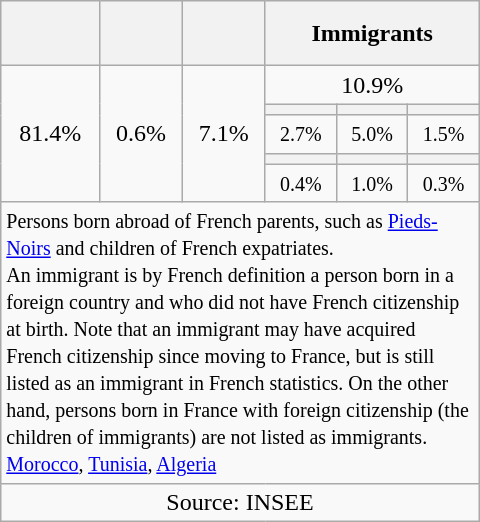<table class="wikitable" width="320px">
<tr>
<th align=center><br></th>
<th align=center><br></th>
<th align=center><br><br></th>
<th align=center colspan=3>Immigrants</th>
</tr>
<tr>
<td align=center rowspan=5>81.4%</td>
<td align=center rowspan=5>0.6%</td>
<td align=center rowspan=5>7.1%</td>
<td align=center colspan=3>10.9%</td>
</tr>
<tr>
<th align=center><small></small></th>
<th align=center><small></small></th>
<th align=center><small></small></th>
</tr>
<tr>
<td align=center><small>2.7%</small></td>
<td align=center><small>5.0%</small></td>
<td align=center><small>1.5%</small></td>
</tr>
<tr>
<th align=center><small></small></th>
<th align=center><small></small></th>
<th align=center><small></small></th>
</tr>
<tr>
<td align=center><small>0.4%</small></td>
<td align=center><small>1.0%</small></td>
<td align=center><small>0.3%</small></td>
</tr>
<tr>
<td align=left colspan=9><small>Persons born abroad of French parents, such as <a href='#'>Pieds-Noirs</a> and children of French expatriates.</small><br><small>An immigrant is by French definition a person born in a foreign country and who did not have French citizenship at birth. Note that an immigrant may have acquired French citizenship since moving to France, but is still listed as an immigrant in French statistics. On the other hand, persons born in France with foreign citizenship (the children of immigrants) are not listed as immigrants.</small><br><small><a href='#'>Morocco</a>, <a href='#'>Tunisia</a>, <a href='#'>Algeria</a></small></td>
</tr>
<tr>
<td align=center colspan=9>Source: INSEE</td>
</tr>
</table>
